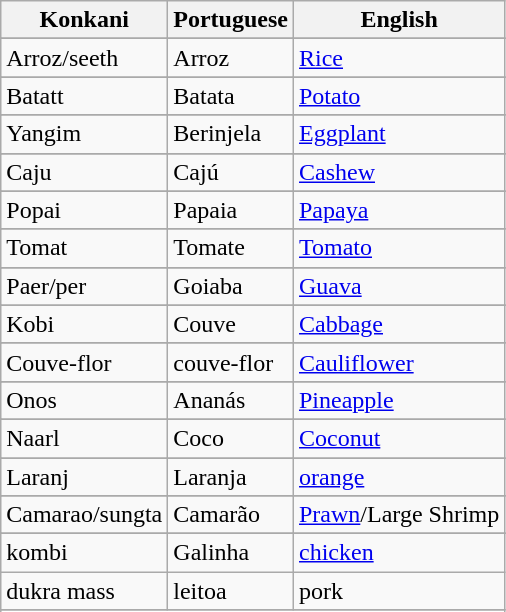<table class="wikitable sortable">
<tr>
<th>Konkani</th>
<th>Portuguese</th>
<th>English</th>
</tr>
<tr>
</tr>
<tr>
<td>Arroz/seeth</td>
<td>Arroz</td>
<td><a href='#'>Rice</a></td>
</tr>
<tr>
</tr>
<tr>
<td>Batatt</td>
<td>Batata</td>
<td><a href='#'>Potato</a></td>
</tr>
<tr>
</tr>
<tr>
<td>Yangim</td>
<td>Berinjela</td>
<td><a href='#'>Eggplant</a></td>
</tr>
<tr>
</tr>
<tr>
<td>Caju</td>
<td>Cajú</td>
<td><a href='#'>Cashew</a></td>
</tr>
<tr>
</tr>
<tr>
<td>Popai</td>
<td>Papaia</td>
<td><a href='#'>Papaya</a></td>
</tr>
<tr>
</tr>
<tr>
<td>Tomat</td>
<td>Tomate</td>
<td><a href='#'>Tomato</a></td>
</tr>
<tr>
</tr>
<tr>
<td>Paer/per</td>
<td>Goiaba</td>
<td><a href='#'>Guava</a></td>
</tr>
<tr>
</tr>
<tr>
<td>Kobi</td>
<td>Couve</td>
<td><a href='#'>Cabbage</a></td>
</tr>
<tr>
</tr>
<tr>
<td>Couve-flor</td>
<td>couve-flor</td>
<td><a href='#'>Cauliflower</a></td>
</tr>
<tr>
</tr>
<tr>
<td>Onos</td>
<td>Ananás</td>
<td><a href='#'>Pineapple</a></td>
</tr>
<tr>
</tr>
<tr>
<td>Naarl</td>
<td>Coco</td>
<td><a href='#'>Coconut</a></td>
</tr>
<tr>
</tr>
<tr>
<td>Laranj</td>
<td>Laranja</td>
<td><a href='#'>orange</a></td>
</tr>
<tr>
</tr>
<tr>
<td>Camarao/sungta</td>
<td>Camarão</td>
<td><a href='#'>Prawn</a>/Large Shrimp</td>
</tr>
<tr>
</tr>
<tr>
<td>kombi</td>
<td>Galinha</td>
<td><a href='#'>chicken</a></td>
</tr>
<tr>
<td>dukra mass</td>
<td>leitoa</td>
<td>pork</td>
</tr>
<tr>
</tr>
<tr>
</tr>
</table>
